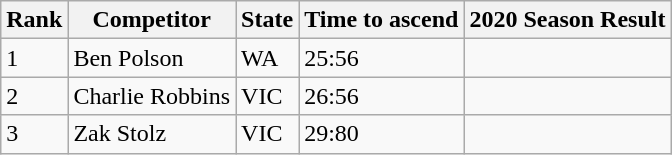<table class="wikitable sortable mw-collapsible">
<tr>
<th>Rank</th>
<th>Competitor</th>
<th>State</th>
<th>Time to ascend</th>
<th>2020 Season Result</th>
</tr>
<tr>
<td>1</td>
<td>Ben Polson</td>
<td>WA</td>
<td>25:56</td>
<td></td>
</tr>
<tr>
<td>2</td>
<td>Charlie Robbins</td>
<td>VIC</td>
<td>26:56</td>
<td></td>
</tr>
<tr>
<td>3</td>
<td>Zak Stolz</td>
<td>VIC</td>
<td>29:80</td>
<td></td>
</tr>
</table>
